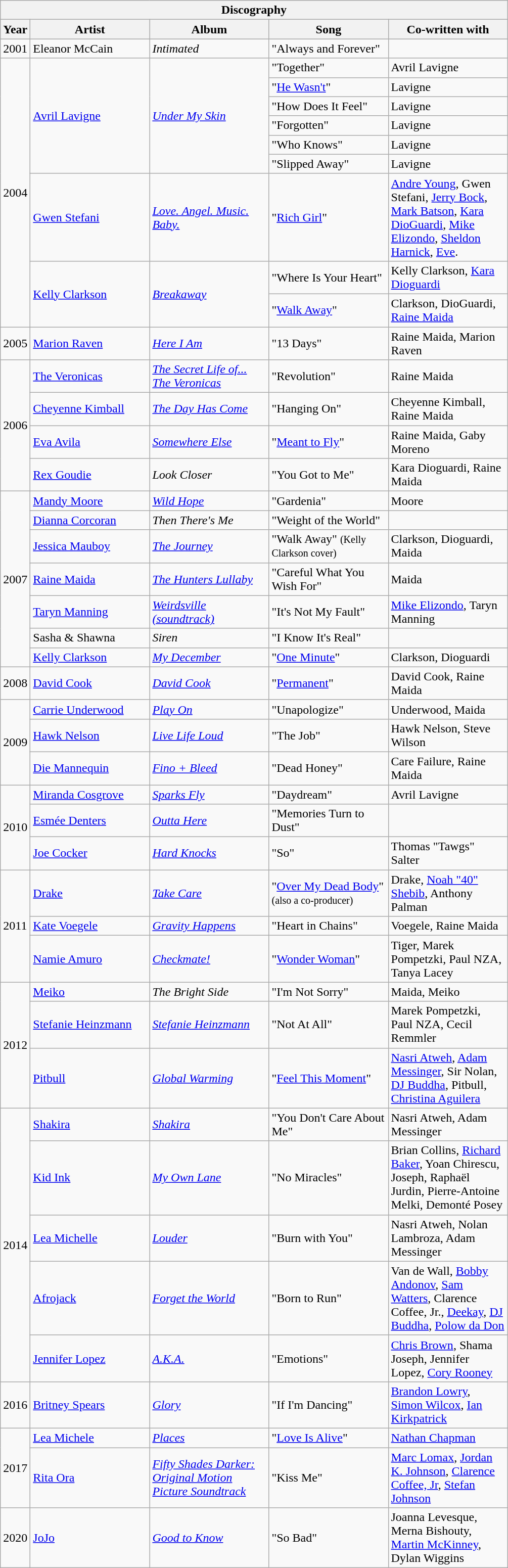<table class="wikitable">
<tr>
<th colspan="5">Discography</th>
</tr>
<tr bgcolor="#CCCCCC">
<th width="10">Year</th>
<th width="150">Artist</th>
<th width="150">Album</th>
<th width="150">Song</th>
<th width="150">Co-written with</th>
</tr>
<tr>
<td>2001</td>
<td>Eleanor McCain</td>
<td><em>Intimated</em></td>
<td>"Always and Forever"</td>
<td></td>
</tr>
<tr>
<td rowspan="9">2004</td>
<td rowspan="6"><a href='#'>Avril Lavigne</a></td>
<td rowspan="6"><em><a href='#'>Under My Skin</a></em></td>
<td>"Together"</td>
<td>Avril Lavigne</td>
</tr>
<tr>
<td>"<a href='#'>He Wasn't</a>"</td>
<td>Lavigne</td>
</tr>
<tr>
<td>"How Does It Feel"</td>
<td>Lavigne</td>
</tr>
<tr>
<td>"Forgotten"</td>
<td>Lavigne</td>
</tr>
<tr>
<td>"Who Knows"</td>
<td>Lavigne</td>
</tr>
<tr>
<td>"Slipped Away"</td>
<td>Lavigne</td>
</tr>
<tr>
<td><a href='#'>Gwen Stefani</a></td>
<td><em><a href='#'>Love. Angel. Music. Baby.</a></em></td>
<td>"<a href='#'>Rich Girl</a>"</td>
<td><a href='#'>Andre Young</a>, Gwen Stefani, <a href='#'>Jerry Bock</a>, <a href='#'>Mark Batson</a>, <a href='#'>Kara DioGuardi</a>, <a href='#'>Mike Elizondo</a>, <a href='#'>Sheldon Harnick</a>, <a href='#'>Eve</a>.</td>
</tr>
<tr>
<td rowspan="2"><a href='#'>Kelly Clarkson</a></td>
<td rowspan="2"><em><a href='#'>Breakaway</a></em></td>
<td>"Where Is Your Heart"</td>
<td>Kelly Clarkson, <a href='#'>Kara Dioguardi</a></td>
</tr>
<tr>
<td>"<a href='#'>Walk Away</a>"</td>
<td>Clarkson,  DioGuardi, <a href='#'>Raine Maida</a></td>
</tr>
<tr>
<td rowspan="1">2005</td>
<td><a href='#'>Marion Raven</a></td>
<td><em><a href='#'>Here I Am</a></em></td>
<td>"13 Days"</td>
<td>Raine Maida, Marion Raven</td>
</tr>
<tr>
<td rowspan="4">2006</td>
<td><a href='#'>The Veronicas</a></td>
<td><em><a href='#'>The Secret Life of... The Veronicas</a></em></td>
<td>"Revolution"</td>
<td>Raine Maida</td>
</tr>
<tr>
<td><a href='#'>Cheyenne Kimball</a></td>
<td><em><a href='#'>The Day Has Come</a></em></td>
<td>"Hanging On"</td>
<td>Cheyenne Kimball, Raine Maida</td>
</tr>
<tr>
<td><a href='#'>Eva Avila</a></td>
<td><em><a href='#'>Somewhere Else</a></em></td>
<td>"<a href='#'>Meant to Fly</a>"</td>
<td>Raine Maida, Gaby Moreno</td>
</tr>
<tr>
<td><a href='#'>Rex Goudie</a></td>
<td><em>Look Closer</em></td>
<td>"You Got to Me"</td>
<td>Kara Dioguardi, Raine Maida</td>
</tr>
<tr>
<td rowspan="7">2007</td>
<td><a href='#'>Mandy Moore</a></td>
<td><em><a href='#'>Wild Hope</a></em></td>
<td>"Gardenia"</td>
<td>Moore</td>
</tr>
<tr>
<td><a href='#'>Dianna Corcoran</a></td>
<td><em>Then There's Me</em></td>
<td>"Weight of the World"</td>
<td></td>
</tr>
<tr>
<td><a href='#'>Jessica Mauboy</a></td>
<td><em><a href='#'>The Journey</a></em></td>
<td>"Walk Away" <small>(Kelly Clarkson cover)</small></td>
<td>Clarkson, Dioguardi, Maida</td>
</tr>
<tr>
<td><a href='#'>Raine Maida</a></td>
<td><em><a href='#'>The Hunters Lullaby</a></em></td>
<td>"Careful What You Wish For"</td>
<td>Maida</td>
</tr>
<tr>
<td><a href='#'>Taryn Manning</a></td>
<td><em><a href='#'>Weirdsville (soundtrack)</a></em></td>
<td>"It's Not My Fault"</td>
<td><a href='#'>Mike Elizondo</a>, Taryn Manning</td>
</tr>
<tr>
<td>Sasha & Shawna</td>
<td><em>Siren</em></td>
<td>"I Know It's Real"</td>
<td></td>
</tr>
<tr>
<td><a href='#'>Kelly Clarkson</a></td>
<td><em><a href='#'>My December</a></em></td>
<td>"<a href='#'>One Minute</a>"</td>
<td>Clarkson, Dioguardi</td>
</tr>
<tr>
<td rowspan="1">2008</td>
<td><a href='#'>David Cook</a></td>
<td><em><a href='#'>David Cook</a></em></td>
<td>"<a href='#'>Permanent</a>"</td>
<td>David Cook, Raine Maida</td>
</tr>
<tr>
<td rowspan="3">2009</td>
<td><a href='#'>Carrie Underwood</a></td>
<td><em><a href='#'>Play On</a></em></td>
<td>"Unapologize"</td>
<td>Underwood, Maida</td>
</tr>
<tr>
<td><a href='#'>Hawk Nelson</a></td>
<td><em><a href='#'>Live Life Loud</a></em></td>
<td>"The Job"</td>
<td>Hawk Nelson, Steve Wilson</td>
</tr>
<tr>
<td><a href='#'>Die Mannequin</a></td>
<td><em><a href='#'>Fino + Bleed</a></em></td>
<td>"Dead Honey"</td>
<td>Care Failure, Raine Maida</td>
</tr>
<tr>
<td rowspan="3">2010</td>
<td><a href='#'>Miranda Cosgrove</a></td>
<td><em><a href='#'>Sparks Fly</a></em></td>
<td>"Daydream"</td>
<td>Avril Lavigne</td>
</tr>
<tr>
<td><a href='#'>Esmée Denters</a></td>
<td><em><a href='#'>Outta Here</a></em></td>
<td>"Memories Turn to Dust"</td>
<td></td>
</tr>
<tr>
<td><a href='#'>Joe Cocker</a></td>
<td><em><a href='#'>Hard Knocks</a></em></td>
<td>"So"</td>
<td>Thomas "Tawgs" Salter</td>
</tr>
<tr>
<td rowspan="3">2011</td>
<td><a href='#'>Drake</a></td>
<td><em><a href='#'>Take Care</a></em></td>
<td>"<a href='#'>Over My Dead Body</a>" <small>(also a co-producer)</small></td>
<td>Drake, <a href='#'>Noah "40" Shebib</a>, Anthony Palman</td>
</tr>
<tr>
<td><a href='#'>Kate Voegele</a></td>
<td><em><a href='#'>Gravity Happens</a></em></td>
<td>"Heart in Chains"</td>
<td>Voegele, Raine Maida</td>
</tr>
<tr>
<td><a href='#'>Namie Amuro</a></td>
<td><em><a href='#'>Checkmate!</a></em></td>
<td>"<a href='#'>Wonder Woman</a>"</td>
<td>Tiger, Marek Pompetzki, Paul NZA, Tanya Lacey</td>
</tr>
<tr>
<td rowspan="3">2012</td>
<td><a href='#'>Meiko</a></td>
<td><em>The Bright Side</em></td>
<td>"I'm Not Sorry"</td>
<td>Maida, Meiko</td>
</tr>
<tr>
<td><a href='#'>Stefanie Heinzmann</a></td>
<td><em><a href='#'>Stefanie Heinzmann</a></em></td>
<td>"Not At All"</td>
<td>Marek Pompetzki, Paul NZA, Cecil Remmler</td>
</tr>
<tr>
<td><a href='#'>Pitbull</a></td>
<td><em><a href='#'>Global Warming</a></em></td>
<td>"<a href='#'>Feel This Moment</a>"</td>
<td><a href='#'>Nasri Atweh</a>, <a href='#'>Adam Messinger</a>, Sir Nolan, <a href='#'>DJ Buddha</a>, Pitbull, <a href='#'>Christina Aguilera</a></td>
</tr>
<tr>
<td rowspan="5">2014</td>
<td><a href='#'>Shakira</a></td>
<td><em><a href='#'>Shakira</a></em></td>
<td>"You Don't Care About Me"</td>
<td>Nasri Atweh, Adam Messinger</td>
</tr>
<tr>
<td><a href='#'>Kid Ink</a></td>
<td><em><a href='#'>My Own Lane</a></em></td>
<td>"No Miracles"</td>
<td>Brian Collins, <a href='#'>Richard Baker</a>, Yoan Chirescu, Joseph, Raphaël Jurdin, Pierre-Antoine Melki, Demonté Posey</td>
</tr>
<tr>
<td><a href='#'>Lea Michelle</a></td>
<td><em><a href='#'>Louder</a></em></td>
<td>"Burn with You"</td>
<td>Nasri Atweh, Nolan Lambroza, Adam Messinger</td>
</tr>
<tr>
<td><a href='#'>Afrojack</a></td>
<td><em><a href='#'>Forget the World</a></em></td>
<td>"Born to Run"</td>
<td>Van de Wall, <a href='#'>Bobby Andonov</a>, <a href='#'>Sam Watters</a>, Clarence Coffee, Jr., <a href='#'>Deekay</a>, <a href='#'>DJ Buddha</a>, <a href='#'>Polow da Don</a></td>
</tr>
<tr>
<td><a href='#'>Jennifer Lopez</a></td>
<td><em><a href='#'>A.K.A.</a></em></td>
<td>"Emotions"</td>
<td><a href='#'>Chris Brown</a>, Shama Joseph, Jennifer Lopez, <a href='#'>Cory Rooney</a></td>
</tr>
<tr>
<td>2016</td>
<td><a href='#'>Britney Spears</a></td>
<td><em><a href='#'>Glory</a></em></td>
<td>"If I'm Dancing"</td>
<td><a href='#'>Brandon Lowry</a>, <a href='#'>Simon Wilcox</a>, <a href='#'>Ian Kirkpatrick</a></td>
</tr>
<tr>
<td rowspan="2">2017</td>
<td><a href='#'>Lea Michele</a></td>
<td><em><a href='#'>Places</a></em></td>
<td>"<a href='#'>Love Is Alive</a>"</td>
<td><a href='#'>Nathan Chapman</a></td>
</tr>
<tr>
<td><a href='#'>Rita Ora</a></td>
<td><em><a href='#'>Fifty Shades Darker: Original Motion Picture Soundtrack</a></em></td>
<td>"Kiss Me"</td>
<td><a href='#'>Marc Lomax</a>, <a href='#'>Jordan K. Johnson</a>, <a href='#'>Clarence Coffee, Jr</a>, <a href='#'>Stefan Johnson</a></td>
</tr>
<tr>
<td>2020</td>
<td><a href='#'>JoJo</a></td>
<td><em><a href='#'>Good to Know</a></em></td>
<td>"So Bad"</td>
<td>Joanna Levesque, Merna Bishouty, <a href='#'>Martin McKinney</a>, Dylan Wiggins</td>
</tr>
</table>
